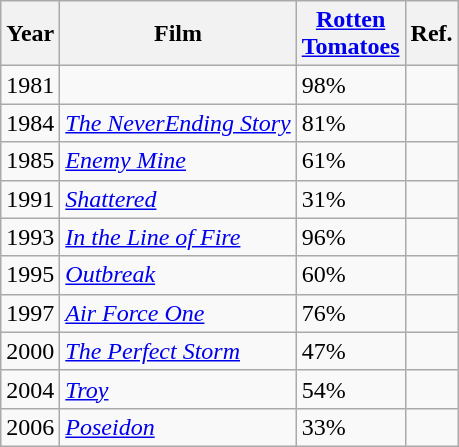<table class="wikitable">
<tr>
<th scope="col">Year</th>
<th scope="col">Film</th>
<th scope="col"><a href='#'>Rotten<br>Tomatoes</a></th>
<th>Ref.</th>
</tr>
<tr>
<td>1981</td>
<td></td>
<td>98%</td>
<td></td>
</tr>
<tr>
<td>1984</td>
<td><em><a href='#'>The NeverEnding Story</a></em></td>
<td>81%</td>
<td></td>
</tr>
<tr>
<td>1985</td>
<td><em><a href='#'>Enemy Mine</a></em></td>
<td>61%</td>
<td></td>
</tr>
<tr>
<td>1991</td>
<td><em><a href='#'>Shattered</a></em></td>
<td>31%</td>
<td></td>
</tr>
<tr>
<td>1993</td>
<td><em><a href='#'>In the Line of Fire</a></em></td>
<td>96%</td>
<td></td>
</tr>
<tr>
<td>1995</td>
<td><em><a href='#'>Outbreak</a></em></td>
<td>60%</td>
<td></td>
</tr>
<tr>
<td>1997</td>
<td><em><a href='#'>Air Force One</a></em></td>
<td>76%</td>
<td></td>
</tr>
<tr>
<td>2000</td>
<td><em><a href='#'>The Perfect Storm</a></em></td>
<td>47%</td>
<td></td>
</tr>
<tr>
<td>2004</td>
<td><em><a href='#'>Troy</a></em></td>
<td>54%</td>
<td></td>
</tr>
<tr>
<td>2006</td>
<td><em><a href='#'>Poseidon</a></em></td>
<td>33%</td>
<td></td>
</tr>
</table>
